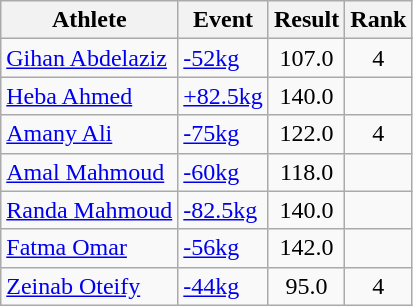<table class="wikitable">
<tr>
<th>Athlete</th>
<th>Event</th>
<th>Result</th>
<th>Rank</th>
</tr>
<tr align=center>
<td align=left><a href='#'>Gihan Abdelaziz</a></td>
<td align=left><a href='#'>-52kg</a></td>
<td>107.0</td>
<td>4</td>
</tr>
<tr align=center>
<td align=left><a href='#'>Heba Ahmed</a></td>
<td align=left><a href='#'>+82.5kg</a></td>
<td>140.0</td>
<td></td>
</tr>
<tr align=center>
<td align=left><a href='#'>Amany Ali</a></td>
<td align=left><a href='#'>-75kg</a></td>
<td>122.0</td>
<td>4</td>
</tr>
<tr align=center>
<td align=left><a href='#'>Amal Mahmoud</a></td>
<td align=left><a href='#'>-60kg</a></td>
<td>118.0</td>
<td></td>
</tr>
<tr align=center>
<td align=left><a href='#'>Randa Mahmoud</a></td>
<td align=left><a href='#'>-82.5kg</a></td>
<td>140.0</td>
<td></td>
</tr>
<tr align=center>
<td align=left><a href='#'>Fatma Omar</a></td>
<td align=left><a href='#'>-56kg</a></td>
<td>142.0 </td>
<td></td>
</tr>
<tr align=center>
<td align=left><a href='#'>Zeinab Oteify</a></td>
<td align=left><a href='#'>-44kg</a></td>
<td>95.0</td>
<td>4</td>
</tr>
</table>
